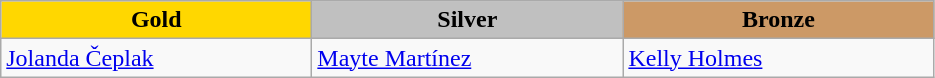<table class="wikitable" style="text-align:left">
<tr align="center">
<td width=200 bgcolor=gold><strong>Gold</strong></td>
<td width=200 bgcolor=silver><strong>Silver</strong></td>
<td width=200 bgcolor=CC9966><strong>Bronze</strong></td>
</tr>
<tr>
<td><a href='#'>Jolanda Čeplak</a><br><em></em></td>
<td><a href='#'>Mayte Martínez</a><br><em></em></td>
<td><a href='#'>Kelly Holmes</a><br><em></em></td>
</tr>
</table>
